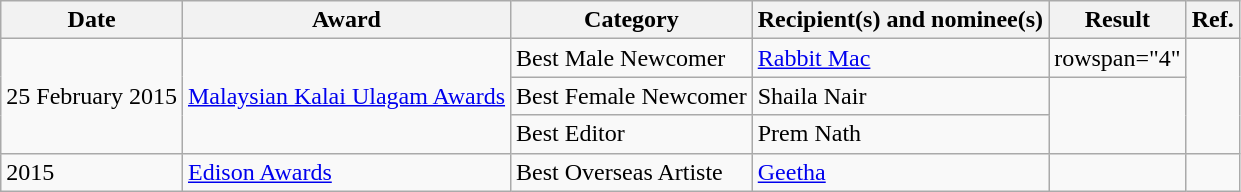<table class="wikitable sortable">
<tr>
<th>Date</th>
<th>Award</th>
<th>Category</th>
<th>Recipient(s) and nominee(s)</th>
<th>Result</th>
<th scope="col" class="unsortable">Ref.</th>
</tr>
<tr>
<td rowspan="3">25 February 2015</td>
<td rowspan="3"><a href='#'>Malaysian Kalai Ulagam Awards</a></td>
<td>Best Male Newcomer</td>
<td><a href='#'>Rabbit Mac</a></td>
<td>rowspan="4" </td>
<td style="text-align:center;"  rowspan="3"></td>
</tr>
<tr>
<td>Best Female Newcomer</td>
<td>Shaila Nair</td>
</tr>
<tr>
<td>Best Editor</td>
<td>Prem Nath</td>
</tr>
<tr>
<td>2015</td>
<td><a href='#'>Edison Awards</a></td>
<td>Best Overseas Artiste</td>
<td><a href='#'>Geetha</a></td>
<td style="text-align:center;"></td>
</tr>
</table>
